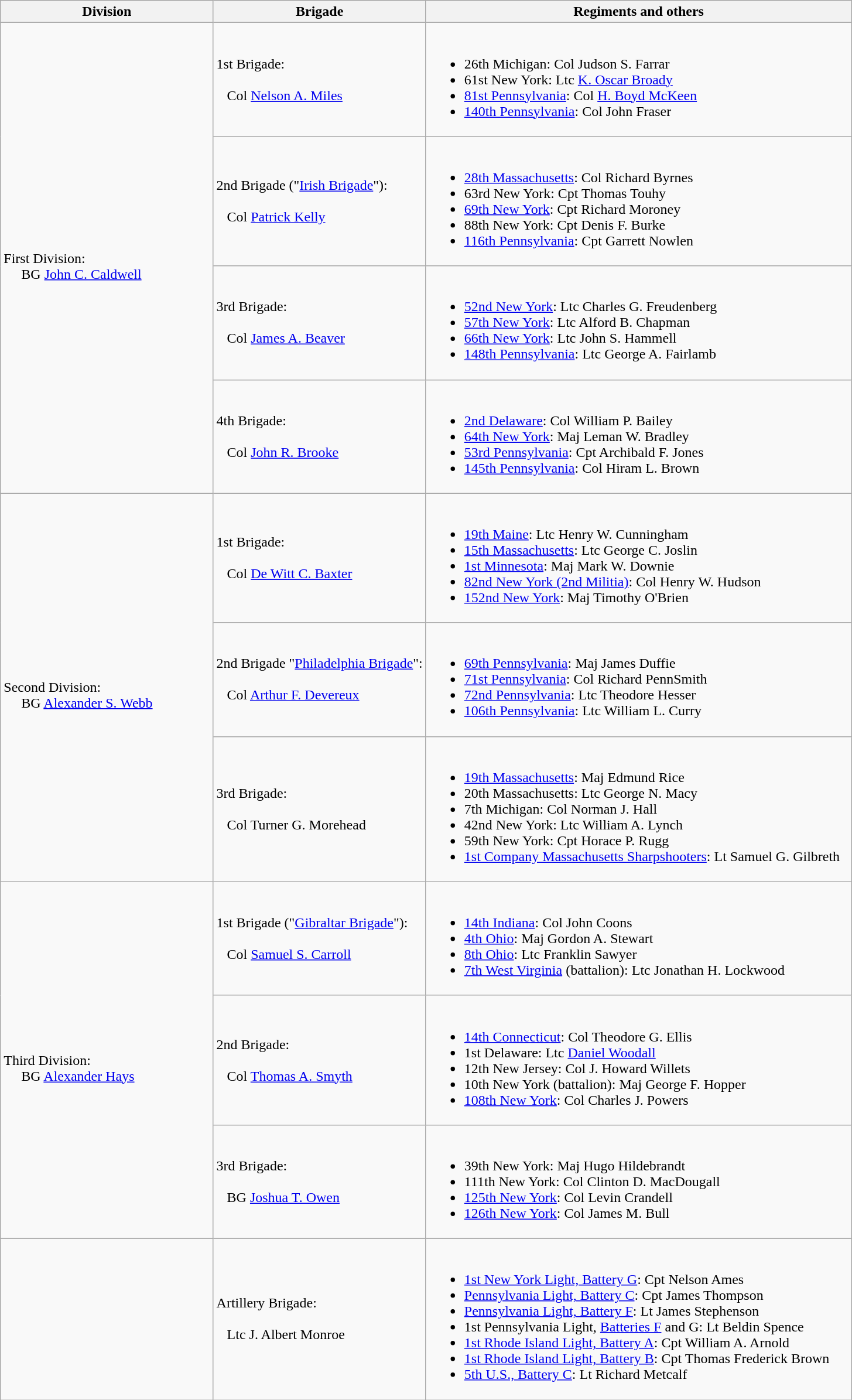<table class="wikitable">
<tr>
<th width=25%>Division</th>
<th width=25%>Brigade</th>
<th>Regiments and others</th>
</tr>
<tr>
<td rowspan=4><br>First Division:
<br>    
BG <a href='#'>John C. Caldwell</a></td>
<td>1st Brigade:<br><br>  
Col <a href='#'>Nelson A. Miles</a></td>
<td><br><ul><li>26th Michigan: Col Judson S. Farrar</li><li>61st New York: Ltc <a href='#'>K. Oscar Broady</a></li><li><a href='#'>81st Pennsylvania</a>: Col <a href='#'>H. Boyd McKeen</a></li><li><a href='#'>140th Pennsylvania</a>: Col John Fraser</li></ul></td>
</tr>
<tr>
<td>2nd Brigade ("<a href='#'>Irish Brigade</a>"):<br><br>  
Col <a href='#'>Patrick Kelly</a></td>
<td><br><ul><li><a href='#'>28th Massachusetts</a>: Col Richard Byrnes</li><li>63rd New York: Cpt Thomas Touhy</li><li><a href='#'>69th New York</a>: Cpt Richard Moroney</li><li>88th New York: Cpt Denis F. Burke</li><li><a href='#'>116th Pennsylvania</a>: Cpt Garrett Nowlen</li></ul></td>
</tr>
<tr>
<td>3rd Brigade:<br><br>  
Col <a href='#'>James A. Beaver</a></td>
<td><br><ul><li><a href='#'>52nd New York</a>: Ltc Charles G. Freudenberg</li><li><a href='#'>57th New York</a>: Ltc Alford B. Chapman</li><li><a href='#'>66th New York</a>: Ltc John S. Hammell</li><li><a href='#'>148th Pennsylvania</a>: Ltc George A. Fairlamb</li></ul></td>
</tr>
<tr>
<td>4th Brigade:<br><br>  
Col <a href='#'>John R. Brooke</a></td>
<td><br><ul><li><a href='#'>2nd Delaware</a>: Col William P. Bailey</li><li><a href='#'>64th New York</a>: Maj Leman W. Bradley</li><li><a href='#'>53rd Pennsylvania</a>: Cpt Archibald F. Jones</li><li><a href='#'>145th Pennsylvania</a>: Col Hiram L. Brown</li></ul></td>
</tr>
<tr>
<td rowspan=3><br>Second Division:
<br>    
BG <a href='#'>Alexander S. Webb</a></td>
<td>1st Brigade:<br><br>  
Col <a href='#'>De Witt C. Baxter</a></td>
<td><br><ul><li><a href='#'>19th Maine</a>: Ltc Henry W. Cunningham</li><li><a href='#'>15th Massachusetts</a>: Ltc George C. Joslin</li><li><a href='#'>1st Minnesota</a>: Maj Mark W. Downie</li><li><a href='#'>82nd New York (2nd Militia)</a>: Col Henry W. Hudson</li><li><a href='#'>152nd New York</a>: Maj Timothy O'Brien</li></ul></td>
</tr>
<tr>
<td>2nd Brigade "<a href='#'>Philadelphia Brigade</a>":<br><br>  
Col <a href='#'>Arthur F. Devereux</a></td>
<td><br><ul><li><a href='#'>69th Pennsylvania</a>: Maj James Duffie</li><li><a href='#'>71st Pennsylvania</a>: Col Richard PennSmith</li><li><a href='#'>72nd Pennsylvania</a>: Ltc Theodore Hesser</li><li><a href='#'>106th Pennsylvania</a>: Ltc William L. Curry</li></ul></td>
</tr>
<tr>
<td>3rd Brigade:<br><br>  
Col Turner G. Morehead</td>
<td><br><ul><li><a href='#'>19th Massachusetts</a>: Maj Edmund Rice</li><li>20th Massachusetts: Ltc George N. Macy</li><li>7th Michigan: Col Norman J. Hall</li><li>42nd New York: Ltc William A. Lynch</li><li>59th New York: Cpt Horace P. Rugg</li><li><a href='#'>1st Company Massachusetts Sharpshooters</a>: Lt Samuel G. Gilbreth</li></ul></td>
</tr>
<tr>
<td rowspan=3><br>Third Division:
<br>    
BG <a href='#'>Alexander Hays</a></td>
<td>1st Brigade ("<a href='#'>Gibraltar Brigade</a>"):<br><br>  
Col <a href='#'>Samuel S. Carroll</a></td>
<td><br><ul><li><a href='#'>14th Indiana</a>: Col John Coons</li><li><a href='#'>4th Ohio</a>: Maj Gordon A. Stewart</li><li><a href='#'>8th Ohio</a>: Ltc Franklin Sawyer</li><li><a href='#'>7th West Virginia</a> (battalion): Ltc Jonathan H. Lockwood</li></ul></td>
</tr>
<tr>
<td>2nd Brigade:<br><br>  
Col <a href='#'>Thomas A. Smyth</a></td>
<td><br><ul><li><a href='#'>14th Connecticut</a>: Col Theodore G. Ellis</li><li>1st Delaware: Ltc <a href='#'>Daniel Woodall</a></li><li>12th New Jersey: Col J. Howard Willets</li><li>10th New York (battalion): Maj George F. Hopper</li><li><a href='#'>108th New York</a>: Col Charles J. Powers</li></ul></td>
</tr>
<tr>
<td>3rd Brigade:<br><br>  
BG <a href='#'>Joshua T. Owen</a></td>
<td><br><ul><li>39th New York: Maj Hugo Hildebrandt</li><li>111th New York: Col Clinton D. MacDougall</li><li><a href='#'>125th New York</a>: Col Levin Crandell</li><li><a href='#'>126th New York</a>: Col James M. Bull</li></ul></td>
</tr>
<tr>
<td></td>
<td>Artillery Brigade:<br><br>  
Ltc J. Albert Monroe</td>
<td><br><ul><li><a href='#'>1st New York Light, Battery G</a>: Cpt Nelson Ames</li><li><a href='#'>Pennsylvania Light, Battery C</a>: Cpt James Thompson</li><li><a href='#'>Pennsylvania Light, Battery F</a>: Lt James Stephenson</li><li>1st Pennsylvania Light, <a href='#'>Batteries F</a> and G: Lt Beldin Spence</li><li><a href='#'>1st Rhode Island Light, Battery A</a>: Cpt William A. Arnold</li><li><a href='#'>1st Rhode Island Light, Battery B</a>: Cpt Thomas Frederick Brown</li><li><a href='#'>5th U.S., Battery C</a>: Lt Richard Metcalf</li></ul></td>
</tr>
</table>
